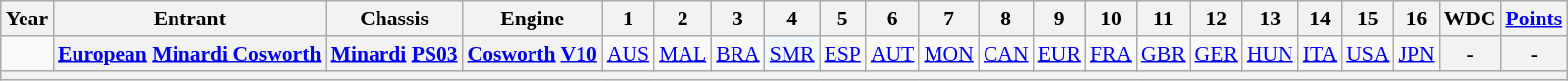<table class="wikitable" style="text-align:center; font-size:90%">
<tr>
<th>Year</th>
<th>Entrant</th>
<th>Chassis</th>
<th>Engine</th>
<th>1</th>
<th>2</th>
<th>3</th>
<th>4</th>
<th>5</th>
<th>6</th>
<th>7</th>
<th>8</th>
<th>9</th>
<th>10</th>
<th>11</th>
<th>12</th>
<th>13</th>
<th>14</th>
<th>15</th>
<th>16</th>
<th>WDC</th>
<th><a href='#'>Points</a></th>
</tr>
<tr>
<td></td>
<th><a href='#'>European</a> <a href='#'>Minardi Cosworth</a></th>
<th><a href='#'>Minardi</a> <a href='#'>PS03</a></th>
<th><a href='#'>Cosworth</a> <a href='#'>V10</a></th>
<td><a href='#'>AUS</a></td>
<td><a href='#'>MAL</a></td>
<td><a href='#'>BRA</a></td>
<td style="background:#F0F8FF;"><a href='#'>SMR</a><br></td>
<td><a href='#'>ESP</a></td>
<td><a href='#'>AUT</a></td>
<td><a href='#'>MON</a></td>
<td><a href='#'>CAN</a></td>
<td><a href='#'>EUR</a></td>
<td><a href='#'>FRA</a></td>
<td><a href='#'>GBR</a></td>
<td><a href='#'>GER</a></td>
<td><a href='#'>HUN</a></td>
<td><a href='#'>ITA</a></td>
<td><a href='#'>USA</a></td>
<td><a href='#'>JPN</a></td>
<th>-</th>
<th>-</th>
</tr>
<tr>
<th colspan=22"></th>
</tr>
</table>
